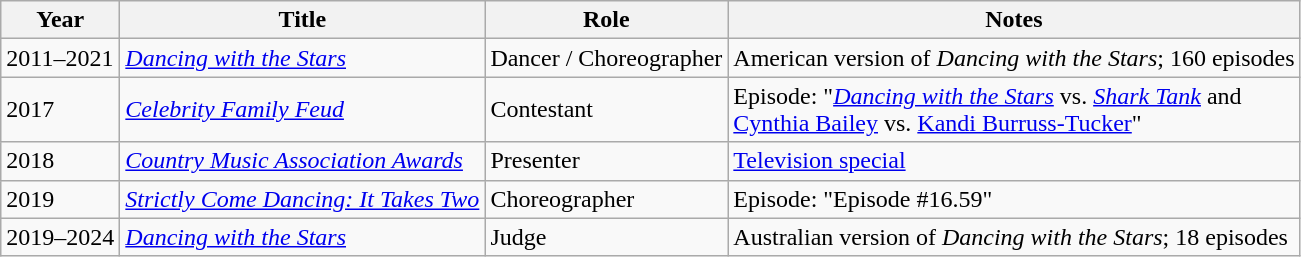<table class="wikitable">
<tr>
<th>Year</th>
<th>Title</th>
<th>Role</th>
<th>Notes</th>
</tr>
<tr>
<td>2011–2021</td>
<td><em><a href='#'>Dancing with the Stars</a></em></td>
<td>Dancer / Choreographer</td>
<td>American version of <em>Dancing with the Stars</em>; 160 episodes</td>
</tr>
<tr>
<td>2017</td>
<td><em><a href='#'>Celebrity Family Feud</a></em></td>
<td>Contestant</td>
<td>Episode: "<em><a href='#'>Dancing with the Stars</a></em> vs. <em><a href='#'>Shark Tank</a></em> and<br><a href='#'>Cynthia Bailey</a> vs. <a href='#'>Kandi Burruss-Tucker</a>"</td>
</tr>
<tr>
<td>2018</td>
<td><em><a href='#'>Country Music Association Awards</a></em></td>
<td>Presenter</td>
<td><a href='#'>Television special</a></td>
</tr>
<tr>
<td>2019</td>
<td><em><a href='#'>Strictly Come Dancing: It Takes Two</a></em></td>
<td>Choreographer</td>
<td>Episode: "Episode #16.59"</td>
</tr>
<tr>
<td>2019–2024</td>
<td><em><a href='#'>Dancing with the Stars</a></em></td>
<td>Judge</td>
<td>Australian version of <em>Dancing with the Stars</em>; 18 episodes</td>
</tr>
</table>
